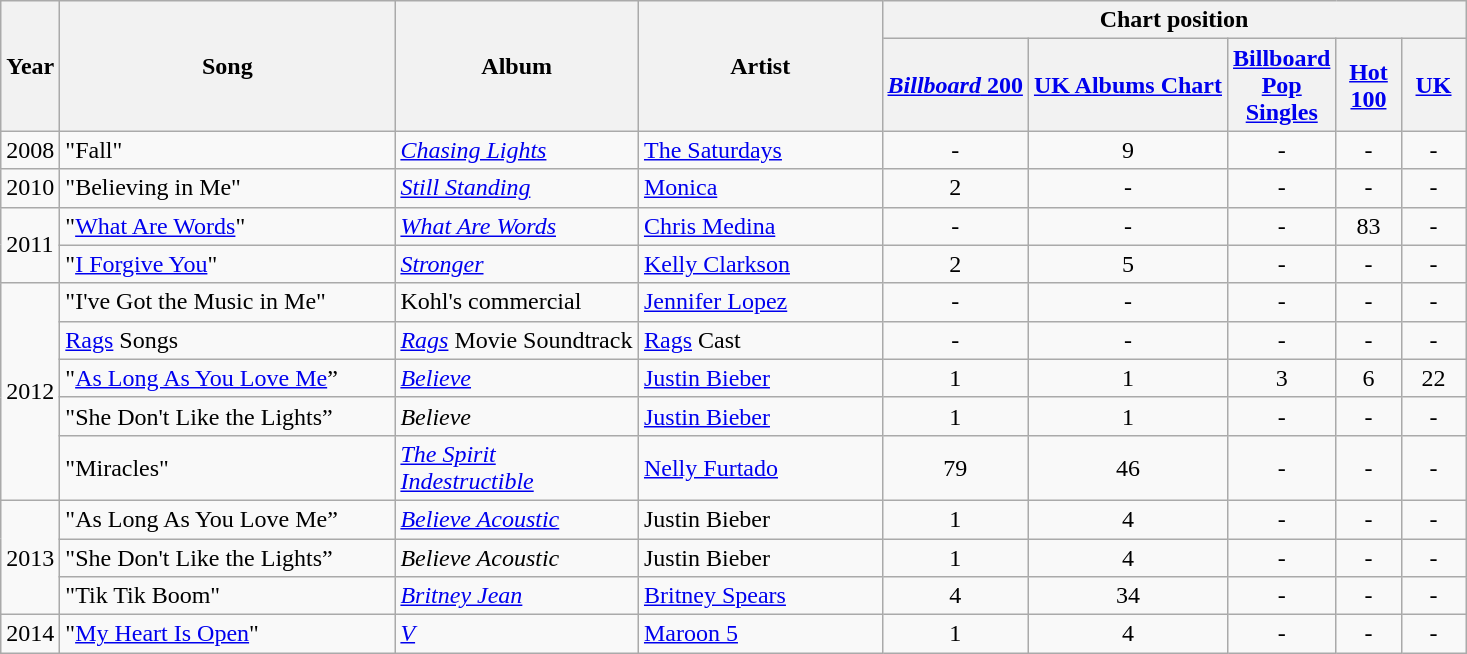<table class="wikitable">
<tr>
<th rowspan="2">Year</th>
<th style="width:216px;" rowspan="2">Song</th>
<th style="width:155px;" rowspan="2">Album</th>
<th style="width:155px;" rowspan="2">Artist</th>
<th colspan="5">Chart position</th>
</tr>
<tr>
<th style="width:36px:"><a href='#'><em>Billboard</em> 200</a></th>
<th style="width:36px:"><a href='#'>UK Albums Chart</a></th>
<th style="width:36px;"><a href='#'>Billboard Pop Singles</a></th>
<th style="width:36px;"><a href='#'>Hot 100</a></th>
<th style="width:36px;"><a href='#'>UK</a></th>
</tr>
<tr>
<td>2008</td>
<td>"Fall"</td>
<td><em><a href='#'>Chasing Lights</a></em></td>
<td><a href='#'>The Saturdays</a></td>
<td style="text-align:center;">-</td>
<td style="text-align:center;">9</td>
<td style="text-align:center;">-</td>
<td style="text-align:center;">-</td>
<td style="text-align:center;">-</td>
</tr>
<tr>
<td>2010</td>
<td>"Believing in Me"</td>
<td><em><a href='#'>Still Standing</a></em></td>
<td><a href='#'>Monica</a></td>
<td style="text-align:center;">2</td>
<td style="text-align:center;">-</td>
<td style="text-align:center;">-</td>
<td style="text-align:center;">-</td>
<td style="text-align:center;">-</td>
</tr>
<tr>
<td rowspan="2">2011</td>
<td>"<a href='#'>What Are Words</a>"</td>
<td><em><a href='#'>What Are Words</a></em></td>
<td><a href='#'>Chris Medina</a></td>
<td style="text-align:center;">-</td>
<td style="text-align:center;">-</td>
<td style="text-align:center;">-</td>
<td style="text-align:center;">83</td>
<td style="text-align:center;">-</td>
</tr>
<tr>
<td>"<a href='#'>I Forgive You</a>"</td>
<td><em><a href='#'>Stronger</a></em></td>
<td><a href='#'>Kelly Clarkson</a></td>
<td style="text-align:center;">2</td>
<td style="text-align:center;">5</td>
<td style="text-align:center;">-</td>
<td style="text-align:center;">-</td>
<td style="text-align:center;">-</td>
</tr>
<tr>
<td rowspan="5">2012</td>
<td>"I've Got the Music in Me"</td>
<td>Kohl's commercial</td>
<td><a href='#'>Jennifer Lopez</a></td>
<td style="text-align:center;">-</td>
<td style="text-align:center;">-</td>
<td style="text-align:center;">-</td>
<td style="text-align:center;">-</td>
<td style="text-align:center;">-</td>
</tr>
<tr>
<td><a href='#'>Rags</a> Songs</td>
<td><em><a href='#'>Rags</a></em> Movie Soundtrack</td>
<td><a href='#'>Rags</a> Cast</td>
<td style="text-align:center;">-</td>
<td style="text-align:center;">-</td>
<td style="text-align:center;">-</td>
<td style="text-align:center;">-</td>
<td style="text-align:center;">-</td>
</tr>
<tr>
<td>"<a href='#'>As Long As You Love Me</a>”</td>
<td><em><a href='#'>Believe</a></em></td>
<td><a href='#'>Justin Bieber</a></td>
<td style="text-align:center;">1</td>
<td style="text-align:center;">1</td>
<td style="text-align:center;">3</td>
<td style="text-align:center;">6</td>
<td style="text-align:center;">22</td>
</tr>
<tr>
<td>"She Don't Like the Lights”</td>
<td><em>Believe</em></td>
<td><a href='#'>Justin Bieber</a></td>
<td style="text-align:center;">1</td>
<td style="text-align:center;">1</td>
<td style="text-align:center;">-</td>
<td style="text-align:center;">-</td>
<td style="text-align:center;">-</td>
</tr>
<tr>
<td>"Miracles"</td>
<td><em><a href='#'>The Spirit Indestructible</a></em></td>
<td><a href='#'>Nelly Furtado</a></td>
<td style="text-align:center;">79</td>
<td style="text-align:center;">46</td>
<td style="text-align:center;">-</td>
<td style="text-align:center;">-</td>
<td style="text-align:center;">-</td>
</tr>
<tr>
<td rowspan="3">2013</td>
<td>"As Long As You Love Me”</td>
<td><em><a href='#'>Believe Acoustic</a></em></td>
<td>Justin Bieber</td>
<td style="text-align:center;">1</td>
<td style="text-align:center;">4</td>
<td style="text-align:center;">-</td>
<td style="text-align:center;">-</td>
<td style="text-align:center;">-</td>
</tr>
<tr>
<td>"She Don't Like the Lights”</td>
<td><em>Believe Acoustic</em></td>
<td>Justin Bieber</td>
<td style="text-align:center;">1</td>
<td style="text-align:center;">4</td>
<td style="text-align:center;">-</td>
<td style="text-align:center;">-</td>
<td style="text-align:center;">-</td>
</tr>
<tr>
<td>"Tik Tik Boom"</td>
<td><em><a href='#'>Britney Jean</a></em></td>
<td><a href='#'>Britney Spears</a></td>
<td style="text-align:center;">4</td>
<td style="text-align:center;">34</td>
<td style="text-align:center;">-</td>
<td style="text-align:center;">-</td>
<td style="text-align:center;">-</td>
</tr>
<tr>
<td rowspan="1">2014</td>
<td>"<a href='#'>My Heart Is Open</a>"</td>
<td><em><a href='#'>V</a></em></td>
<td><a href='#'>Maroon 5</a></td>
<td style="text-align:center;">1</td>
<td style="text-align:center;">4</td>
<td style="text-align:center;">-</td>
<td style="text-align:center;">-</td>
<td style="text-align:center;">-</td>
</tr>
</table>
